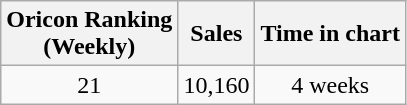<table class="wikitable">
<tr>
<th align="center">Oricon Ranking<br>(Weekly)</th>
<th align="center">Sales</th>
<th align="center">Time in chart</th>
</tr>
<tr>
<td align="center">21</td>
<td align="center">10,160</td>
<td align="center">4 weeks</td>
</tr>
</table>
